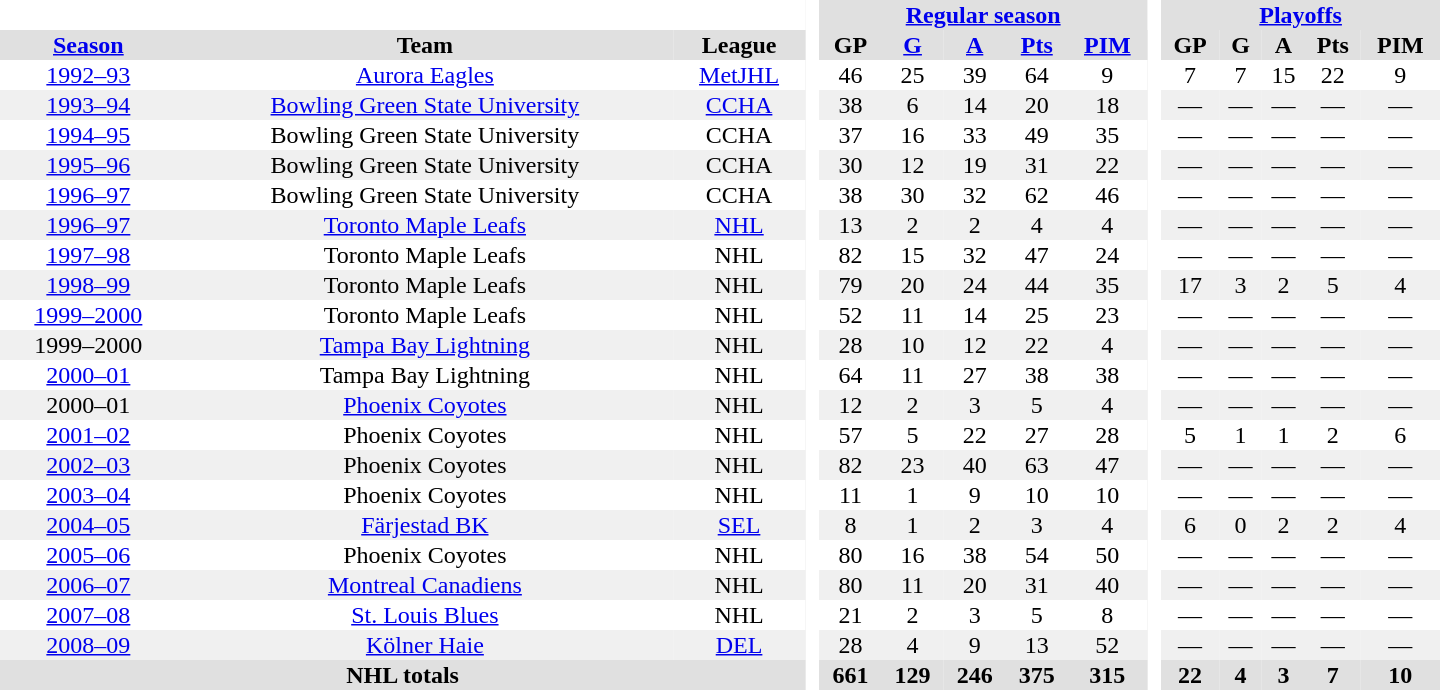<table border="0" cellpadding="1" cellspacing="0" style="text-align:center; width:60em">
<tr bgcolor="#e0e0e0">
<th colspan="3" bgcolor="#ffffff"> </th>
<th rowspan="99" bgcolor="#ffffff"> </th>
<th colspan="5"><a href='#'>Regular season</a></th>
<th rowspan="99" bgcolor="#ffffff"> </th>
<th colspan="5"><a href='#'>Playoffs</a></th>
</tr>
<tr bgcolor="#e0e0e0">
<th><a href='#'>Season</a></th>
<th>Team</th>
<th>League</th>
<th>GP</th>
<th><a href='#'>G</a></th>
<th><a href='#'>A</a></th>
<th><a href='#'>Pts</a></th>
<th><a href='#'>PIM</a></th>
<th>GP</th>
<th>G</th>
<th>A</th>
<th>Pts</th>
<th>PIM</th>
</tr>
<tr>
<td><a href='#'>1992–93</a></td>
<td><a href='#'>Aurora Eagles</a></td>
<td><a href='#'>MetJHL</a></td>
<td>46</td>
<td>25</td>
<td>39</td>
<td>64</td>
<td>9</td>
<td>7</td>
<td>7</td>
<td>15</td>
<td>22</td>
<td>9</td>
</tr>
<tr bgcolor="#f0f0f0">
<td><a href='#'>1993–94</a></td>
<td><a href='#'>Bowling Green State University</a></td>
<td><a href='#'>CCHA</a></td>
<td>38</td>
<td>6</td>
<td>14</td>
<td>20</td>
<td>18</td>
<td>—</td>
<td>—</td>
<td>—</td>
<td>—</td>
<td>—</td>
</tr>
<tr>
<td><a href='#'>1994–95</a></td>
<td>Bowling Green State University</td>
<td>CCHA</td>
<td>37</td>
<td>16</td>
<td>33</td>
<td>49</td>
<td>35</td>
<td>—</td>
<td>—</td>
<td>—</td>
<td>—</td>
<td>—</td>
</tr>
<tr bgcolor="#f0f0f0">
<td><a href='#'>1995–96</a></td>
<td>Bowling Green State University</td>
<td>CCHA</td>
<td>30</td>
<td>12</td>
<td>19</td>
<td>31</td>
<td>22</td>
<td>—</td>
<td>—</td>
<td>—</td>
<td>—</td>
<td>—</td>
</tr>
<tr>
<td><a href='#'>1996–97</a></td>
<td>Bowling Green State University</td>
<td>CCHA</td>
<td>38</td>
<td>30</td>
<td>32</td>
<td>62</td>
<td>46</td>
<td>—</td>
<td>—</td>
<td>—</td>
<td>—</td>
<td>—</td>
</tr>
<tr bgcolor="#f0f0f0">
<td><a href='#'>1996–97</a></td>
<td><a href='#'>Toronto Maple Leafs</a></td>
<td><a href='#'>NHL</a></td>
<td>13</td>
<td>2</td>
<td>2</td>
<td>4</td>
<td>4</td>
<td>—</td>
<td>—</td>
<td>—</td>
<td>—</td>
<td>—</td>
</tr>
<tr>
<td><a href='#'>1997–98</a></td>
<td>Toronto Maple Leafs</td>
<td>NHL</td>
<td>82</td>
<td>15</td>
<td>32</td>
<td>47</td>
<td>24</td>
<td>—</td>
<td>—</td>
<td>—</td>
<td>—</td>
<td>—</td>
</tr>
<tr bgcolor="#f0f0f0">
<td><a href='#'>1998–99</a></td>
<td>Toronto Maple Leafs</td>
<td>NHL</td>
<td>79</td>
<td>20</td>
<td>24</td>
<td>44</td>
<td>35</td>
<td>17</td>
<td>3</td>
<td>2</td>
<td>5</td>
<td>4</td>
</tr>
<tr>
<td><a href='#'>1999–2000</a></td>
<td>Toronto Maple Leafs</td>
<td>NHL</td>
<td>52</td>
<td>11</td>
<td>14</td>
<td>25</td>
<td>23</td>
<td>—</td>
<td>—</td>
<td>—</td>
<td>—</td>
<td>—</td>
</tr>
<tr bgcolor="#f0f0f0">
<td>1999–2000</td>
<td><a href='#'>Tampa Bay Lightning</a></td>
<td>NHL</td>
<td>28</td>
<td>10</td>
<td>12</td>
<td>22</td>
<td>4</td>
<td>—</td>
<td>—</td>
<td>—</td>
<td>—</td>
<td>—</td>
</tr>
<tr>
<td><a href='#'>2000–01</a></td>
<td>Tampa Bay Lightning</td>
<td>NHL</td>
<td>64</td>
<td>11</td>
<td>27</td>
<td>38</td>
<td>38</td>
<td>—</td>
<td>—</td>
<td>—</td>
<td>—</td>
<td>—</td>
</tr>
<tr bgcolor="#f0f0f0">
<td>2000–01</td>
<td><a href='#'>Phoenix Coyotes</a></td>
<td>NHL</td>
<td>12</td>
<td>2</td>
<td>3</td>
<td>5</td>
<td>4</td>
<td>—</td>
<td>—</td>
<td>—</td>
<td>—</td>
<td>—</td>
</tr>
<tr>
<td><a href='#'>2001–02</a></td>
<td>Phoenix Coyotes</td>
<td>NHL</td>
<td>57</td>
<td>5</td>
<td>22</td>
<td>27</td>
<td>28</td>
<td>5</td>
<td>1</td>
<td>1</td>
<td>2</td>
<td>6</td>
</tr>
<tr bgcolor="#f0f0f0">
<td><a href='#'>2002–03</a></td>
<td>Phoenix Coyotes</td>
<td>NHL</td>
<td>82</td>
<td>23</td>
<td>40</td>
<td>63</td>
<td>47</td>
<td>—</td>
<td>—</td>
<td>—</td>
<td>—</td>
<td>—</td>
</tr>
<tr>
<td><a href='#'>2003–04</a></td>
<td>Phoenix Coyotes</td>
<td>NHL</td>
<td>11</td>
<td>1</td>
<td>9</td>
<td>10</td>
<td>10</td>
<td>—</td>
<td>—</td>
<td>—</td>
<td>—</td>
<td>—</td>
</tr>
<tr bgcolor="#f0f0f0">
<td><a href='#'>2004–05</a></td>
<td><a href='#'>Färjestad BK</a></td>
<td><a href='#'>SEL</a></td>
<td>8</td>
<td>1</td>
<td>2</td>
<td>3</td>
<td>4</td>
<td>6</td>
<td>0</td>
<td>2</td>
<td>2</td>
<td>4</td>
</tr>
<tr>
<td><a href='#'>2005–06</a></td>
<td>Phoenix Coyotes</td>
<td>NHL</td>
<td>80</td>
<td>16</td>
<td>38</td>
<td>54</td>
<td>50</td>
<td>—</td>
<td>—</td>
<td>—</td>
<td>—</td>
<td>—</td>
</tr>
<tr bgcolor="#f0f0f0">
<td><a href='#'>2006–07</a></td>
<td><a href='#'>Montreal Canadiens</a></td>
<td>NHL</td>
<td>80</td>
<td>11</td>
<td>20</td>
<td>31</td>
<td>40</td>
<td>—</td>
<td>—</td>
<td>—</td>
<td>—</td>
<td>—</td>
</tr>
<tr>
<td><a href='#'>2007–08</a></td>
<td><a href='#'>St. Louis Blues</a></td>
<td>NHL</td>
<td>21</td>
<td>2</td>
<td>3</td>
<td>5</td>
<td>8</td>
<td>—</td>
<td>—</td>
<td>—</td>
<td>—</td>
<td>—</td>
</tr>
<tr bgcolor="#f0f0f0">
<td><a href='#'>2008–09</a></td>
<td><a href='#'>Kölner Haie</a></td>
<td><a href='#'>DEL</a></td>
<td>28</td>
<td>4</td>
<td>9</td>
<td>13</td>
<td>52</td>
<td>—</td>
<td>—</td>
<td>—</td>
<td>—</td>
<td>—</td>
</tr>
<tr bgcolor="#e0e0e0">
<th colspan="3">NHL totals</th>
<th>661</th>
<th>129</th>
<th>246</th>
<th>375</th>
<th>315</th>
<th>22</th>
<th>4</th>
<th>3</th>
<th>7</th>
<th>10</th>
</tr>
</table>
